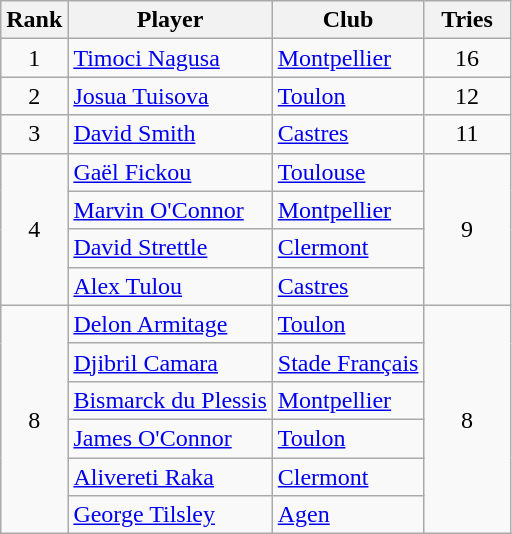<table class="wikitable" style="text-align:center">
<tr>
<th>Rank</th>
<th>Player</th>
<th>Club</th>
<th style="width:50px;">Tries</th>
</tr>
<tr>
<td>1</td>
<td align=left> <a href='#'>Timoci Nagusa</a></td>
<td align=left><a href='#'>Montpellier</a></td>
<td>16</td>
</tr>
<tr>
<td>2</td>
<td align=left> <a href='#'>Josua Tuisova</a></td>
<td align=left><a href='#'>Toulon</a></td>
<td>12</td>
</tr>
<tr>
<td>3</td>
<td align=left> <a href='#'>David Smith</a></td>
<td align=left><a href='#'>Castres</a></td>
<td>11</td>
</tr>
<tr>
<td rowspan=4>4</td>
<td align=left> <a href='#'>Gaël Fickou</a></td>
<td align=left><a href='#'>Toulouse</a></td>
<td rowspan=4>9</td>
</tr>
<tr>
<td align=left> <a href='#'>Marvin O'Connor</a></td>
<td align=left><a href='#'>Montpellier</a></td>
</tr>
<tr>
<td align=left> <a href='#'>David Strettle</a></td>
<td align=left><a href='#'>Clermont</a></td>
</tr>
<tr>
<td align=left> <a href='#'>Alex Tulou</a></td>
<td align=left><a href='#'>Castres</a></td>
</tr>
<tr>
<td rowspan=6>8</td>
<td align=left> <a href='#'>Delon Armitage</a></td>
<td align=left><a href='#'>Toulon</a></td>
<td rowspan=6>8</td>
</tr>
<tr>
<td align=left> <a href='#'>Djibril Camara</a></td>
<td align=left><a href='#'>Stade Français</a></td>
</tr>
<tr>
<td align=left> <a href='#'>Bismarck du Plessis</a></td>
<td align=left><a href='#'>Montpellier</a></td>
</tr>
<tr>
<td align=left> <a href='#'>James O'Connor</a></td>
<td align=left><a href='#'>Toulon</a></td>
</tr>
<tr>
<td align=left> <a href='#'>Alivereti Raka</a></td>
<td align=left><a href='#'>Clermont</a></td>
</tr>
<tr>
<td align=left> <a href='#'>George Tilsley</a></td>
<td align=left><a href='#'>Agen</a></td>
</tr>
</table>
